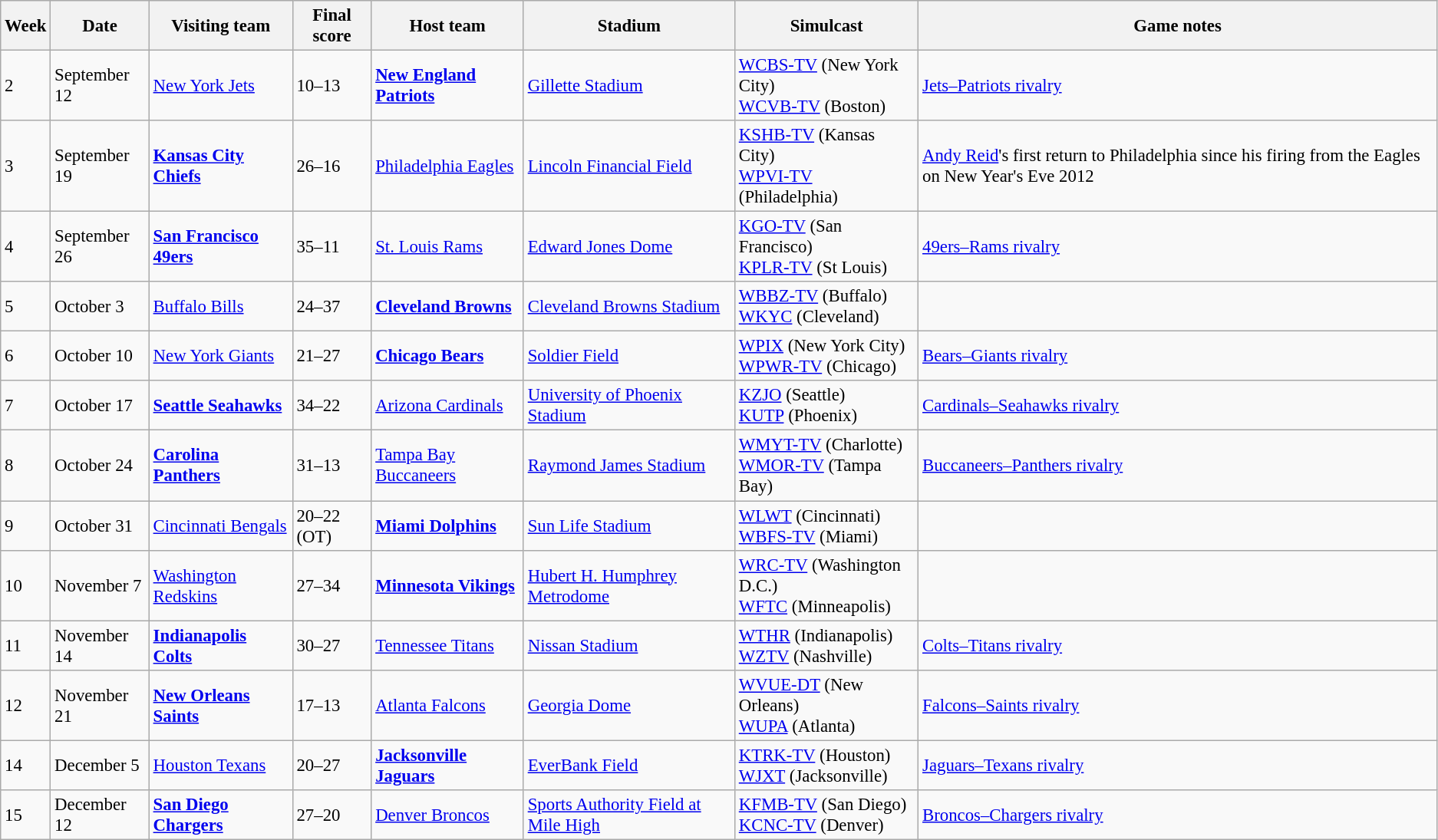<table class="wikitable" style="font-size: 95%;">
<tr>
<th>Week</th>
<th>Date</th>
<th>Visiting team</th>
<th>Final score</th>
<th>Host team</th>
<th>Stadium</th>
<th>Simulcast</th>
<th>Game notes</th>
</tr>
<tr>
<td>2</td>
<td>September 12</td>
<td><a href='#'>New York Jets</a></td>
<td algin="center">10–13</td>
<td><strong><a href='#'>New England Patriots</a></strong></td>
<td><a href='#'>Gillette Stadium</a></td>
<td><a href='#'>WCBS-TV</a> (New York City)<br><a href='#'>WCVB-TV</a> (Boston)</td>
<td><a href='#'>Jets–Patriots rivalry</a></td>
</tr>
<tr>
<td>3</td>
<td>September 19</td>
<td><strong><a href='#'>Kansas City Chiefs</a></strong></td>
<td algin="center">26–16</td>
<td><a href='#'>Philadelphia Eagles</a></td>
<td><a href='#'>Lincoln Financial Field</a></td>
<td><a href='#'>KSHB-TV</a> (Kansas City)<br><a href='#'>WPVI-TV</a> (Philadelphia)</td>
<td><a href='#'>Andy Reid</a>'s first return to Philadelphia since his firing from the Eagles on New Year's Eve 2012</td>
</tr>
<tr>
<td>4</td>
<td>September 26</td>
<td><strong><a href='#'>San Francisco 49ers</a></strong></td>
<td algin="center">35–11</td>
<td><a href='#'>St. Louis Rams</a></td>
<td><a href='#'>Edward Jones Dome</a></td>
<td><a href='#'>KGO-TV</a> (San Francisco)<br><a href='#'>KPLR-TV</a> (St Louis)</td>
<td><a href='#'>49ers–Rams rivalry</a></td>
</tr>
<tr>
<td>5</td>
<td>October 3</td>
<td><a href='#'>Buffalo Bills</a></td>
<td algin="center">24–37</td>
<td><strong><a href='#'>Cleveland Browns</a></strong></td>
<td><a href='#'>Cleveland Browns Stadium</a></td>
<td><a href='#'>WBBZ-TV</a> (Buffalo)<br><a href='#'>WKYC</a> (Cleveland)</td>
<td></td>
</tr>
<tr>
<td>6</td>
<td>October 10</td>
<td><a href='#'>New York Giants</a></td>
<td algin="center">21–27</td>
<td><strong><a href='#'>Chicago Bears</a></strong></td>
<td><a href='#'>Soldier Field</a></td>
<td><a href='#'>WPIX</a> (New York City)<br><a href='#'>WPWR-TV</a> (Chicago)</td>
<td><a href='#'>Bears–Giants rivalry</a></td>
</tr>
<tr>
<td>7</td>
<td>October 17</td>
<td><strong><a href='#'>Seattle Seahawks</a></strong></td>
<td algin="center">34–22</td>
<td><a href='#'>Arizona Cardinals</a></td>
<td><a href='#'>University of Phoenix Stadium</a></td>
<td><a href='#'>KZJO</a> (Seattle)<br><a href='#'>KUTP</a> (Phoenix)</td>
<td><a href='#'>Cardinals–Seahawks rivalry</a></td>
</tr>
<tr>
<td>8</td>
<td>October 24</td>
<td><strong><a href='#'>Carolina Panthers</a></strong></td>
<td algin="center">31–13</td>
<td><a href='#'>Tampa Bay Buccaneers</a></td>
<td><a href='#'>Raymond James Stadium</a></td>
<td><a href='#'>WMYT-TV</a> (Charlotte)<br><a href='#'>WMOR-TV</a> (Tampa Bay)</td>
<td><a href='#'>Buccaneers–Panthers rivalry</a></td>
</tr>
<tr>
<td>9</td>
<td>October 31</td>
<td><a href='#'>Cincinnati Bengals</a></td>
<td algin="center">20–22 (OT)</td>
<td><strong><a href='#'>Miami Dolphins</a></strong></td>
<td><a href='#'>Sun Life Stadium</a></td>
<td><a href='#'>WLWT</a> (Cincinnati)<br><a href='#'>WBFS-TV</a> (Miami)</td>
<td></td>
</tr>
<tr>
<td>10</td>
<td>November 7</td>
<td><a href='#'>Washington Redskins</a></td>
<td algin="center">27–34</td>
<td><strong><a href='#'>Minnesota Vikings</a></strong></td>
<td><a href='#'>Hubert H. Humphrey Metrodome</a></td>
<td><a href='#'>WRC-TV</a> (Washington D.C.)<br><a href='#'>WFTC</a> (Minneapolis)</td>
<td></td>
</tr>
<tr>
<td>11</td>
<td>November 14</td>
<td><strong><a href='#'>Indianapolis Colts</a></strong></td>
<td algin="center">30–27</td>
<td><a href='#'>Tennessee Titans</a></td>
<td><a href='#'>Nissan Stadium</a></td>
<td><a href='#'>WTHR</a> (Indianapolis)<br><a href='#'>WZTV</a> (Nashville)</td>
<td><a href='#'>Colts–Titans rivalry</a></td>
</tr>
<tr>
<td>12</td>
<td>November 21</td>
<td><strong><a href='#'>New Orleans Saints</a></strong></td>
<td algin="center">17–13</td>
<td><a href='#'>Atlanta Falcons</a></td>
<td><a href='#'>Georgia Dome</a></td>
<td><a href='#'>WVUE-DT</a> (New Orleans)<br><a href='#'>WUPA</a> (Atlanta)</td>
<td><a href='#'>Falcons–Saints rivalry</a></td>
</tr>
<tr>
<td>14</td>
<td>December 5</td>
<td><a href='#'>Houston Texans</a></td>
<td algin="center">20–27</td>
<td><strong><a href='#'>Jacksonville Jaguars</a></strong></td>
<td><a href='#'>EverBank Field</a></td>
<td><a href='#'>KTRK-TV</a> (Houston)<br><a href='#'>WJXT</a> (Jacksonville)</td>
<td><a href='#'>Jaguars–Texans rivalry</a></td>
</tr>
<tr>
<td>15</td>
<td>December 12</td>
<td><strong><a href='#'>San Diego Chargers</a></strong></td>
<td algin="center">27–20</td>
<td><a href='#'>Denver Broncos</a></td>
<td><a href='#'>Sports Authority Field at Mile High</a></td>
<td><a href='#'>KFMB-TV</a> (San Diego)<br><a href='#'>KCNC-TV</a> (Denver)</td>
<td><a href='#'>Broncos–Chargers rivalry</a></td>
</tr>
</table>
